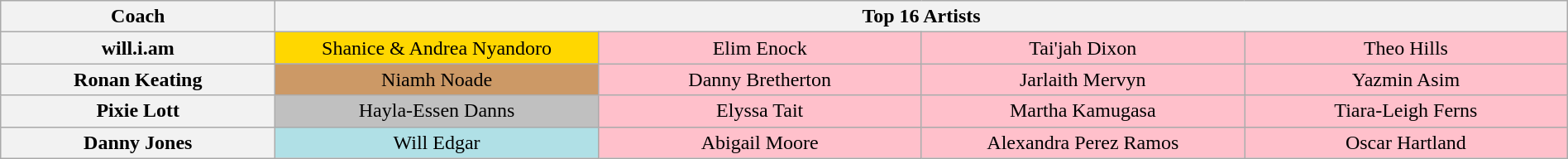<table class="wikitable" style="text-align:center; width:100%">
<tr>
<th scope="col" style="width:17%">Coach</th>
<th colspan="4" style="width:90%">Top 16 Artists</th>
</tr>
<tr>
<th scope="row">will.i.am</th>
<td style="width:20%; background:#FFD700">Shanice & Andrea Nyandoro</td>
<td style="width:20%; background: pink">Elim Enock</td>
<td style="width:20%; background: pink">Tai'jah Dixon</td>
<td style="width:20%; background: pink">Theo Hills</td>
</tr>
<tr>
<th scope="row">Ronan Keating</th>
<td style="background:#c96">Niamh Noade</td>
<td style="width:20%; background: pink">Danny Bretherton</td>
<td style="width:20%; background: pink">Jarlaith Mervyn</td>
<td style="width:20%; background: pink">Yazmin Asim</td>
</tr>
<tr>
<th scope="row">Pixie Lott</th>
<td style="width:20%; background:#C0C0C0">Hayla-Essen Danns</td>
<td style="width:20%; background: pink">Elyssa Tait</td>
<td style="width:20%; background: pink">Martha Kamugasa</td>
<td style="width:20%; background: pink">Tiara-Leigh Ferns</td>
</tr>
<tr>
<th scope="row">Danny Jones</th>
<td style="width:20%; background:#B0E0E6">Will Edgar</td>
<td style="width:20%; background: pink">Abigail Moore</td>
<td style="width:20%; background: pink">Alexandra Perez Ramos</td>
<td style="width:20%; background: pink">Oscar Hartland</td>
</tr>
</table>
